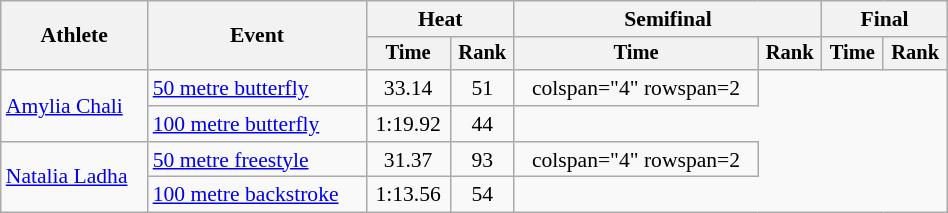<table class="wikitable" style="text-align:center; font-size:90%; width:50%;">
<tr>
<th rowspan="2">Athlete</th>
<th rowspan="2">Event</th>
<th colspan="2">Heat</th>
<th colspan="2">Semifinal</th>
<th colspan="2">Final</th>
</tr>
<tr style="font-size:95%">
<th>Time</th>
<th>Rank</th>
<th>Time</th>
<th>Rank</th>
<th>Time</th>
<th>Rank</th>
</tr>
<tr>
<td align=left rowspan=2><a href='#'>Amylia Chali</a></td>
<td align=left><a href='#'>50 metre butterfly</a></td>
<td>33.14</td>
<td>51</td>
<td>colspan="4" rowspan=2</td>
</tr>
<tr>
<td align=left><a href='#'>100 metre butterfly</a></td>
<td>1:19.92</td>
<td>44</td>
</tr>
<tr>
<td align=left rowspan=2><a href='#'>Natalia Ladha</a></td>
<td align=left><a href='#'>50 metre freestyle</a></td>
<td>31.37</td>
<td>93</td>
<td>colspan="4" rowspan=2 </td>
</tr>
<tr>
<td align=left><a href='#'>100 metre backstroke</a></td>
<td>1:13.56</td>
<td>54</td>
</tr>
</table>
